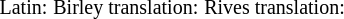<table>
<tr>
<td><br><small>Latin:</small></td>
<td><br><small>Birley translation:</small></td>
<td><br><small>Rives translation:</small></td>
<td></td>
</tr>
</table>
